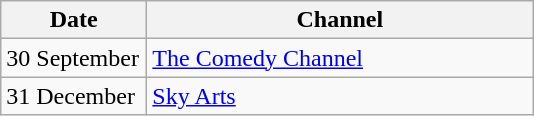<table class="wikitable">
<tr>
<th width=90>Date</th>
<th width=250>Channel</th>
</tr>
<tr>
<td>30 September</td>
<td><a href='#'>The Comedy Channel</a></td>
</tr>
<tr>
<td>31 December</td>
<td><a href='#'>Sky Arts</a></td>
</tr>
</table>
